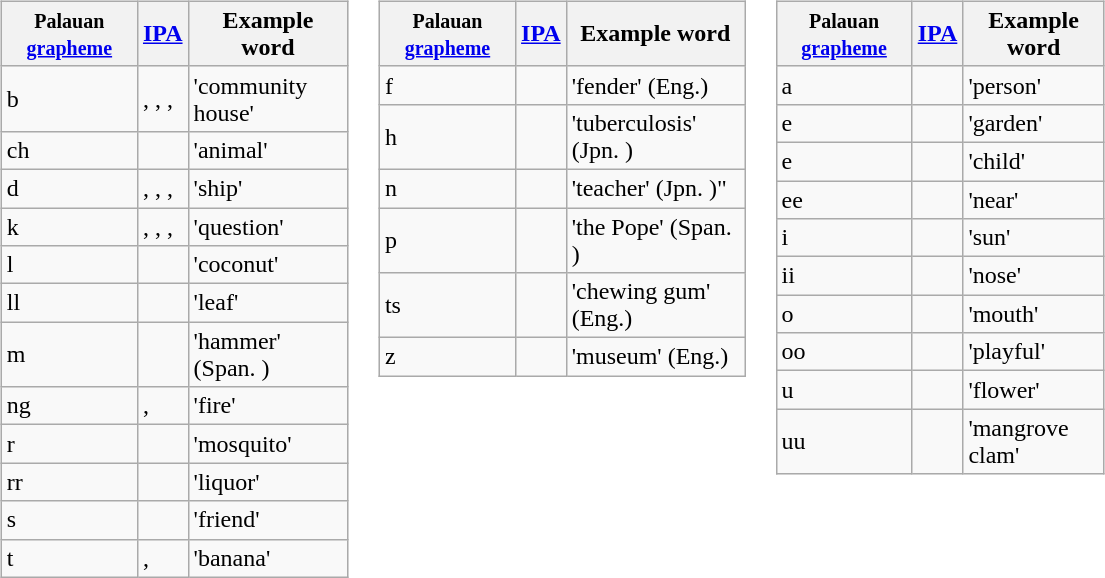<table style="align:center; width:60%;" style="margin: 1em auto 1em auto">
<tr valign="top">
<td><br><table class="wikitable">
<tr>
<th><small>Palauan <a href='#'>grapheme</a></small></th>
<th><a href='#'>IPA</a></th>
<th>Example word</th>
</tr>
<tr style="text-align:left">
<td>b</td>
<td>, , , </td>
<td> 'community house'</td>
</tr>
<tr style="text-align:left">
<td>ch</td>
<td></td>
<td> 'animal'</td>
</tr>
<tr style="text-align:left">
<td>d</td>
<td>, , , </td>
<td> 'ship'</td>
</tr>
<tr style="text-align:left">
<td>k</td>
<td>, , , </td>
<td> 'question'</td>
</tr>
<tr style="text-align:left">
<td>l</td>
<td></td>
<td> 'coconut'</td>
</tr>
<tr style="text-align:left">
<td>ll</td>
<td></td>
<td> 'leaf'</td>
</tr>
<tr style="text-align:left">
<td>m</td>
<td></td>
<td> 'hammer' (Span. )</td>
</tr>
<tr style="text-align:left">
<td>ng</td>
<td>, </td>
<td> 'fire'</td>
</tr>
<tr style="text-align:left">
<td>r</td>
<td></td>
<td> 'mosquito'</td>
</tr>
<tr style="text-align:left">
<td>rr</td>
<td></td>
<td> 'liquor'</td>
</tr>
<tr style="text-align:left">
<td>s</td>
<td></td>
<td> 'friend'</td>
</tr>
<tr style="text-align:left">
<td>t</td>
<td>, </td>
<td> 'banana'</td>
</tr>
</table>
</td>
<td><br><table class="wikitable">
<tr>
<th><small>Palauan <a href='#'>grapheme</a></small></th>
<th><a href='#'>IPA</a></th>
<th>Example word</th>
</tr>
<tr style="text-align:left">
<td>f</td>
<td></td>
<td> 'fender' (Eng.)</td>
</tr>
<tr style="text-align:left">
<td>h</td>
<td></td>
<td> 'tuberculosis' (Jpn.  )</td>
</tr>
<tr style="text-align:left">
<td>n</td>
<td></td>
<td> 'teacher' (Jpn.  )"</td>
</tr>
<tr style="text-align:left">
<td>p</td>
<td></td>
<td> 'the Pope' (Span. )</td>
</tr>
<tr style="text-align:left">
<td>ts</td>
<td></td>
<td> 'chewing gum' (Eng.)</td>
</tr>
<tr style="text-align:left">
<td>z</td>
<td></td>
<td> 'museum' (Eng.)</td>
</tr>
</table>
</td>
<td><br><table class="wikitable">
<tr>
<th><small>Palauan <a href='#'>grapheme</a></small></th>
<th><a href='#'>IPA</a></th>
<th>Example word</th>
</tr>
<tr style="text-align:left">
<td>a</td>
<td></td>
<td> 'person'</td>
</tr>
<tr style="text-align:left">
<td>e</td>
<td></td>
<td> 'garden'</td>
</tr>
<tr style="text-align:left">
<td>e</td>
<td></td>
<td> 'child'</td>
</tr>
<tr style="text-align:left">
<td>ee</td>
<td></td>
<td> 'near'</td>
</tr>
<tr style="text-align:left">
<td>i</td>
<td></td>
<td> 'sun'</td>
</tr>
<tr style="text-align:left">
<td>ii</td>
<td></td>
<td> 'nose'</td>
</tr>
<tr style="text-align:left">
<td>o</td>
<td></td>
<td> 'mouth'</td>
</tr>
<tr style="text-align:left">
<td>oo</td>
<td></td>
<td> 'playful'</td>
</tr>
<tr style="text-align:left">
<td>u</td>
<td></td>
<td> 'flower'</td>
</tr>
<tr style="text-align:left">
<td>uu</td>
<td></td>
<td> 'mangrove clam'</td>
</tr>
</table>
</td>
</tr>
</table>
